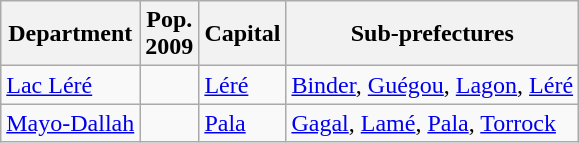<table class="wikitable">
<tr>
<th>Department</th>
<th>Pop.<br>2009</th>
<th>Capital</th>
<th>Sub-prefectures</th>
</tr>
<tr>
<td><a href='#'>Lac Léré</a></td>
<td align="right"></td>
<td><a href='#'>Léré</a></td>
<td><a href='#'>Binder</a>, <a href='#'>Guégou</a>, <a href='#'>Lagon</a>, <a href='#'>Léré</a></td>
</tr>
<tr>
<td><a href='#'>Mayo-Dallah</a></td>
<td align="right"></td>
<td><a href='#'>Pala</a></td>
<td><a href='#'>Gagal</a>, <a href='#'>Lamé</a>, <a href='#'>Pala</a>, <a href='#'>Torrock</a></td>
</tr>
</table>
